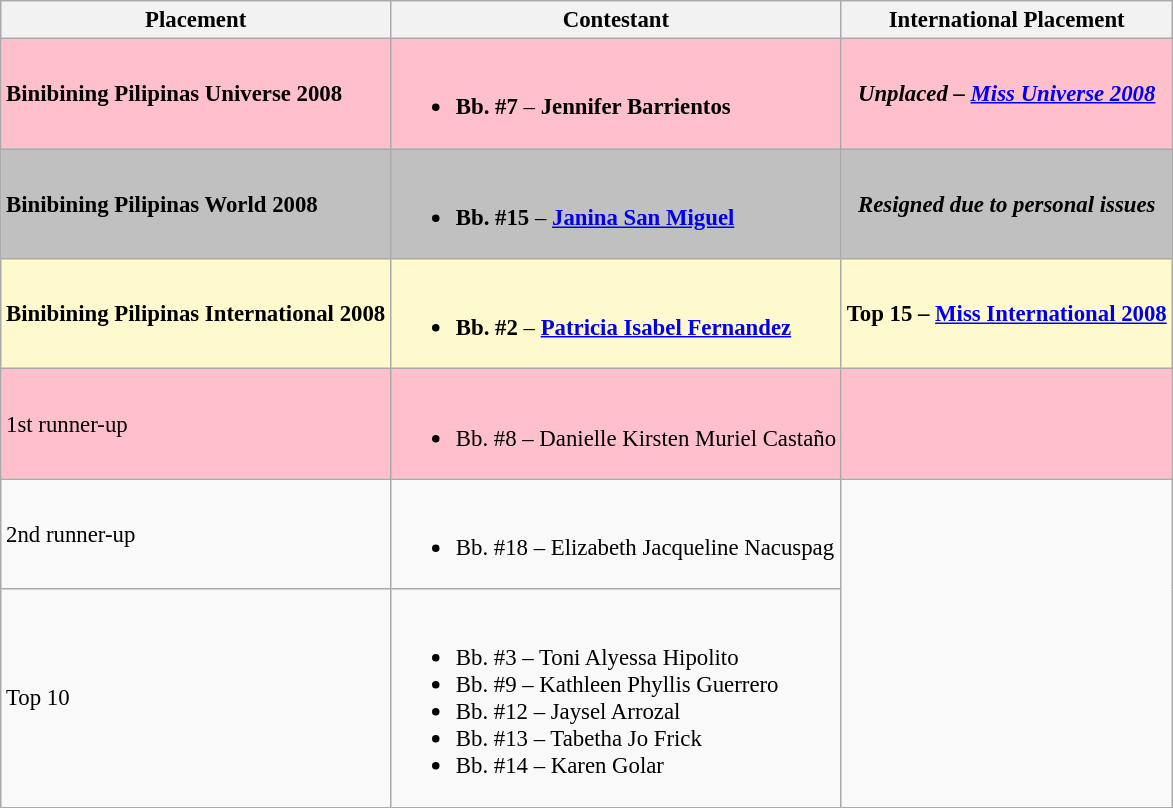<table class="wikitable sortable" style="font-size: 95%;">
<tr>
<th>Placement</th>
<th>Contestant</th>
<th>International Placement</th>
</tr>
<tr style="background:pink;">
<td><strong>Binibining Pilipinas Universe 2008</strong></td>
<td><br><ul><li><strong>Bb. #7</strong> – <strong>Jennifer Barrientos</strong></li></ul></td>
<td align=center><strong><em>Unplaced – <a href='#'>Miss Universe 2008</a></em></strong></td>
</tr>
<tr style="background:silver;">
<td><strong>Binibining Pilipinas World 2008</strong></td>
<td><br><ul><li><strong>Bb. #15</strong> – <strong><a href='#'>Janina San Miguel</a></strong></li></ul></td>
<td align=center><strong><em>Resigned due to personal issues</em></strong></td>
</tr>
<tr style="background:#FFFACD;">
<td><strong>Binibining Pilipinas International 2008</strong></td>
<td><br><ul><li><strong>Bb. #2</strong> – <strong><a href='#'>Patricia Isabel Fernandez</a></strong></li></ul></td>
<td align=center><strong> Top 15 – <a href='#'>Miss International 2008</a></strong></td>
</tr>
<tr style="background:pink;">
<td>1st runner-up</td>
<td><br><ul><li>Bb. #8 – Danielle Kirsten Muriel Castaño </li></ul></td>
<td></td>
</tr>
<tr>
<td>2nd runner-up</td>
<td><br><ul><li>Bb. #18 – Elizabeth Jacqueline Nacuspag</li></ul></td>
</tr>
<tr>
<td>Top 10</td>
<td><br><ul><li>Bb. #3 – Toni Alyessa Hipolito</li><li>Bb. #9 – Kathleen Phyllis Guerrero</li><li>Bb. #12 – Jaysel Arrozal</li><li>Bb. #13 – Tabetha Jo Frick</li><li>Bb. #14 – Karen Golar</li></ul></td>
</tr>
</table>
